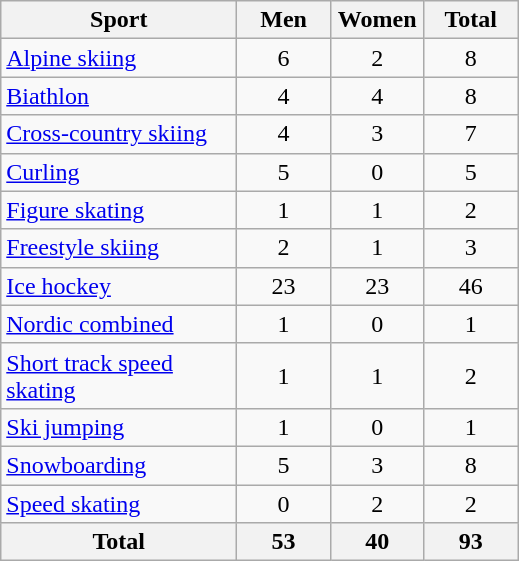<table class="wikitable sortable" style=text-align:center>
<tr>
<th width=150>Sport</th>
<th width=55>Men</th>
<th width=55>Women</th>
<th width=55>Total</th>
</tr>
<tr>
<td align=left><a href='#'>Alpine skiing</a></td>
<td>6</td>
<td>2</td>
<td>8</td>
</tr>
<tr>
<td align=left><a href='#'>Biathlon</a></td>
<td>4</td>
<td>4</td>
<td>8</td>
</tr>
<tr>
<td align=left><a href='#'>Cross-country skiing</a></td>
<td>4</td>
<td>3</td>
<td>7</td>
</tr>
<tr>
<td align=left><a href='#'>Curling</a></td>
<td>5</td>
<td>0</td>
<td>5</td>
</tr>
<tr>
<td align=left><a href='#'>Figure skating</a></td>
<td>1</td>
<td>1</td>
<td>2</td>
</tr>
<tr>
<td align=left><a href='#'>Freestyle skiing</a></td>
<td>2</td>
<td>1</td>
<td>3</td>
</tr>
<tr>
<td align=left><a href='#'>Ice hockey</a></td>
<td>23</td>
<td>23</td>
<td>46</td>
</tr>
<tr>
<td align=left><a href='#'>Nordic combined</a></td>
<td>1</td>
<td>0</td>
<td>1</td>
</tr>
<tr>
<td align=left><a href='#'>Short track speed skating</a></td>
<td>1</td>
<td>1</td>
<td>2</td>
</tr>
<tr>
<td align=left><a href='#'>Ski jumping</a></td>
<td>1</td>
<td>0</td>
<td>1</td>
</tr>
<tr>
<td align=left><a href='#'>Snowboarding</a></td>
<td>5</td>
<td>3</td>
<td>8</td>
</tr>
<tr>
<td align=left><a href='#'>Speed skating</a></td>
<td>0</td>
<td>2</td>
<td>2</td>
</tr>
<tr>
<th>Total</th>
<th>53</th>
<th>40</th>
<th>93</th>
</tr>
</table>
